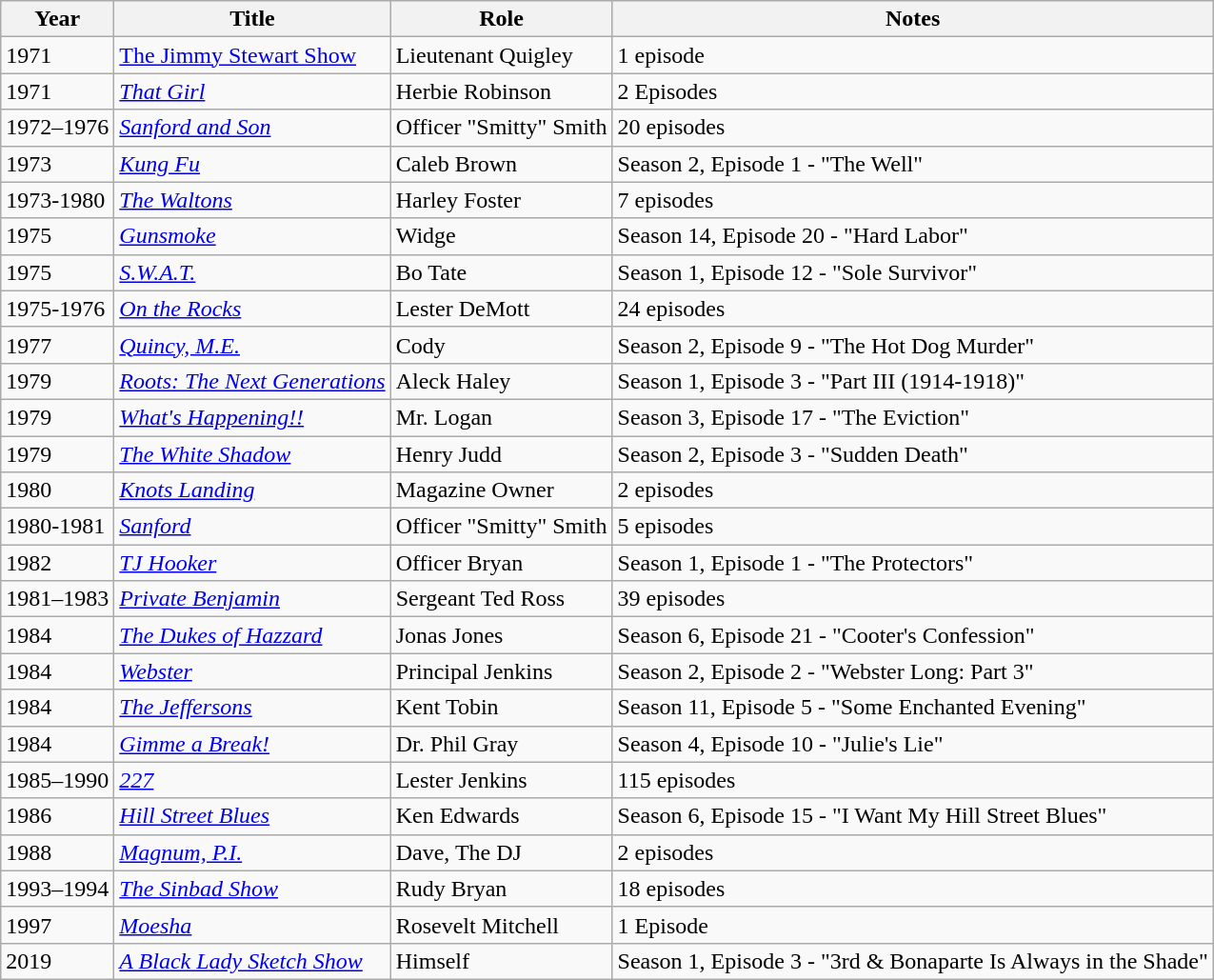<table class="wikitable">
<tr>
<th>Year</th>
<th>Title</th>
<th>Role</th>
<th>Notes</th>
</tr>
<tr>
<td>1971</td>
<td><a href='#'>The Jimmy Stewart Show</a></td>
<td>Lieutenant Quigley</td>
<td>1 episode</td>
</tr>
<tr>
<td>1971</td>
<td><em><a href='#'>That Girl</a></em></td>
<td>Herbie Robinson</td>
<td>2 Episodes</td>
</tr>
<tr>
<td>1972–1976</td>
<td><em><a href='#'>Sanford and Son</a></em></td>
<td>Officer "Smitty" Smith</td>
<td>20 episodes</td>
</tr>
<tr>
<td>1973</td>
<td><em><a href='#'>Kung Fu</a></em></td>
<td>Caleb Brown</td>
<td>Season 2, Episode 1 - "The Well"</td>
</tr>
<tr>
<td>1973-1980</td>
<td><em><a href='#'>The Waltons</a></em></td>
<td>Harley Foster</td>
<td>7 episodes</td>
</tr>
<tr>
<td>1975</td>
<td><em><a href='#'>Gunsmoke</a></em></td>
<td>Widge</td>
<td>Season 14, Episode 20 - "Hard Labor"</td>
</tr>
<tr>
<td>1975</td>
<td><em><a href='#'>S.W.A.T.</a></em></td>
<td>Bo Tate</td>
<td>Season 1, Episode 12 - "Sole Survivor"</td>
</tr>
<tr>
<td>1975-1976</td>
<td><em><a href='#'>On the Rocks</a></em></td>
<td>Lester DeMott</td>
<td>24 episodes</td>
</tr>
<tr>
<td>1977</td>
<td><em><a href='#'>Quincy, M.E.</a></em></td>
<td>Cody</td>
<td>Season 2, Episode 9 - "The Hot Dog Murder"</td>
</tr>
<tr>
<td>1979</td>
<td><em><a href='#'>Roots: The Next Generations</a></em></td>
<td>Aleck Haley</td>
<td>Season 1, Episode 3 - "Part III (1914-1918)"</td>
</tr>
<tr>
<td>1979</td>
<td><em><a href='#'>What's Happening!!</a></em></td>
<td>Mr. Logan</td>
<td>Season 3, Episode 17 - "The Eviction"</td>
</tr>
<tr>
<td>1979</td>
<td><em><a href='#'>The White Shadow</a></em></td>
<td>Henry Judd</td>
<td>Season 2, Episode 3 - "Sudden Death"</td>
</tr>
<tr>
<td>1980</td>
<td><em><a href='#'>Knots Landing</a></em></td>
<td>Magazine Owner</td>
<td>2 episodes</td>
</tr>
<tr>
<td>1980-1981</td>
<td><em><a href='#'>Sanford</a></em></td>
<td>Officer "Smitty" Smith</td>
<td>5 episodes</td>
</tr>
<tr>
<td>1982</td>
<td><em><a href='#'>TJ Hooker</a></em></td>
<td>Officer Bryan</td>
<td>Season 1, Episode 1 - "The Protectors"</td>
</tr>
<tr>
<td>1981–1983</td>
<td><em><a href='#'>Private Benjamin</a></em></td>
<td>Sergeant Ted Ross</td>
<td>39 episodes</td>
</tr>
<tr>
<td>1984</td>
<td><em><a href='#'>The Dukes of Hazzard</a></em></td>
<td>Jonas Jones</td>
<td>Season 6, Episode 21 - "Cooter's Confession"</td>
</tr>
<tr>
<td>1984</td>
<td><em><a href='#'>Webster</a></em></td>
<td>Principal Jenkins</td>
<td>Season 2, Episode 2 - "Webster Long: Part 3"</td>
</tr>
<tr>
<td>1984</td>
<td><em><a href='#'>The Jeffersons</a></em></td>
<td>Kent Tobin</td>
<td>Season 11, Episode 5 - "Some Enchanted Evening"</td>
</tr>
<tr>
<td>1984</td>
<td><em><a href='#'>Gimme a Break!</a></em></td>
<td>Dr. Phil Gray</td>
<td>Season 4, Episode 10 - "Julie's Lie"</td>
</tr>
<tr>
<td>1985–1990</td>
<td><em><a href='#'>227</a></em></td>
<td>Lester Jenkins</td>
<td>115 episodes</td>
</tr>
<tr>
<td>1986</td>
<td><em><a href='#'>Hill Street Blues</a></em></td>
<td>Ken Edwards</td>
<td>Season 6, Episode 15 - "I Want My Hill Street Blues"</td>
</tr>
<tr>
<td>1988</td>
<td><em><a href='#'>Magnum, P.I.</a></em></td>
<td>Dave, The DJ</td>
<td>2 episodes</td>
</tr>
<tr>
<td>1993–1994</td>
<td><em><a href='#'>The Sinbad Show</a></em></td>
<td>Rudy Bryan</td>
<td>18 episodes</td>
</tr>
<tr>
<td>1997</td>
<td><em> <a href='#'>Moesha</a></em></td>
<td>Rosevelt Mitchell</td>
<td>1 Episode</td>
</tr>
<tr>
<td>2019</td>
<td><em><a href='#'>A Black Lady Sketch Show</a></em></td>
<td>Himself</td>
<td>Season 1, Episode 3 - "3rd & Bonaparte Is Always in the Shade"</td>
</tr>
</table>
